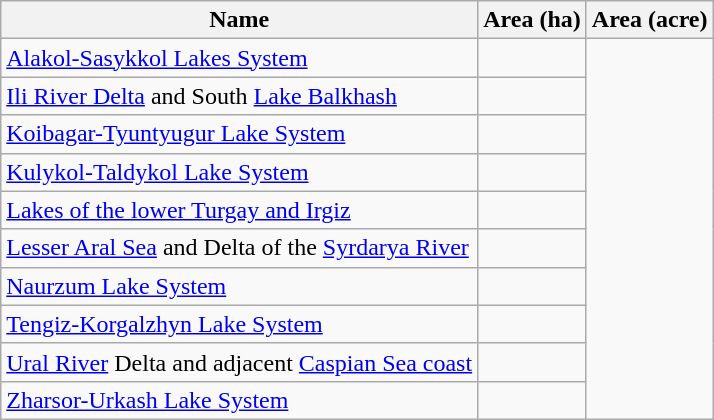<table class="wikitable sortable">
<tr>
<th scope="col" align=left>Name</th>
<th scope="col">Area (ha)</th>
<th scope="col">Area (acre)</th>
</tr>
<tr ---->
<td><a href='#'>Alakol-Sasykkol Lakes System</a></td>
<td></td>
</tr>
<tr ---->
<td><a href='#'>Ili River Delta</a> and South <a href='#'>Lake Balkhash</a></td>
<td></td>
</tr>
<tr ---->
<td><a href='#'>Koibagar-Tyuntyugur Lake System</a></td>
<td></td>
</tr>
<tr ---->
<td><a href='#'>Kulykol-Taldykol Lake System</a></td>
<td></td>
</tr>
<tr ---->
<td><a href='#'>Lakes of the lower Turgay and Irgiz</a></td>
<td></td>
</tr>
<tr ---->
<td><a href='#'>Lesser Aral Sea</a> and Delta of the <a href='#'>Syrdarya River</a></td>
<td></td>
</tr>
<tr ---->
<td><a href='#'>Naurzum Lake System</a></td>
<td></td>
</tr>
<tr ---->
<td><a href='#'>Tengiz-Korgalzhyn Lake System</a></td>
<td></td>
</tr>
<tr ---->
<td><a href='#'>Ural River</a> Delta and adjacent <a href='#'>Caspian Sea coast</a></td>
<td></td>
</tr>
<tr ---->
<td><a href='#'>Zharsor-Urkash Lake System</a></td>
<td></td>
</tr>
</table>
